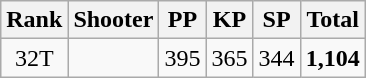<table class="wikitable " style="text-align: center">
<tr>
<th>Rank</th>
<th>Shooter</th>
<th>PP</th>
<th>KP</th>
<th>SP</th>
<th>Total</th>
</tr>
<tr>
<td>32T</td>
<td align=left></td>
<td>395</td>
<td>365</td>
<td>344</td>
<td><strong>1,104</strong></td>
</tr>
</table>
